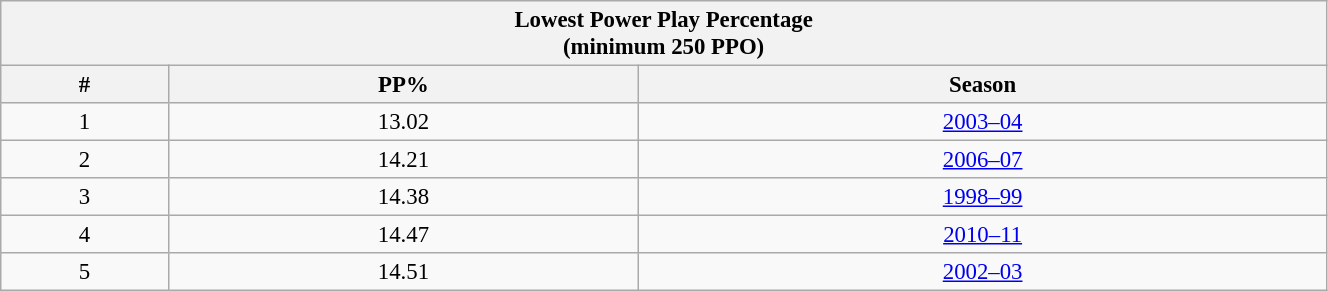<table class="wikitable" style="text-align: center; font-size: 95%" width="70%">
<tr>
<th colspan="3">Lowest Power Play Percentage<br>(minimum 250 PPO)</th>
</tr>
<tr>
<th>#</th>
<th>PP%</th>
<th>Season</th>
</tr>
<tr>
<td>1</td>
<td>13.02</td>
<td><a href='#'>2003–04</a></td>
</tr>
<tr>
<td>2</td>
<td>14.21</td>
<td><a href='#'>2006–07</a></td>
</tr>
<tr>
<td>3</td>
<td>14.38</td>
<td><a href='#'>1998–99</a></td>
</tr>
<tr>
<td>4</td>
<td>14.47</td>
<td><a href='#'>2010–11</a></td>
</tr>
<tr>
<td>5</td>
<td>14.51</td>
<td><a href='#'>2002–03</a></td>
</tr>
</table>
